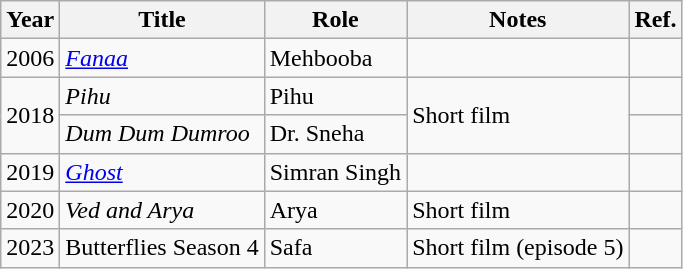<table class="wikitable sortable">
<tr>
<th>Year</th>
<th>Title</th>
<th>Role</th>
<th>Notes</th>
<th>Ref.</th>
</tr>
<tr>
<td>2006</td>
<td><em><a href='#'>Fanaa</a></em></td>
<td>Mehbooba</td>
<td></td>
<td></td>
</tr>
<tr>
<td rowspan="2">2018</td>
<td><em>Pihu</em></td>
<td>Pihu</td>
<td rowspan="2">Short film</td>
<td></td>
</tr>
<tr>
<td><em>Dum Dum Dumroo</em></td>
<td>Dr. Sneha</td>
<td></td>
</tr>
<tr>
<td>2019</td>
<td><em><a href='#'>Ghost</a></em></td>
<td>Simran Singh</td>
<td></td>
<td></td>
</tr>
<tr>
<td>2020</td>
<td><em>Ved and Arya</em></td>
<td>Arya</td>
<td>Short film</td>
<td></td>
</tr>
<tr>
<td>2023</td>
<td>Butterflies Season 4</td>
<td>Safa</td>
<td>Short film (episode 5)</td>
<td></td>
</tr>
</table>
